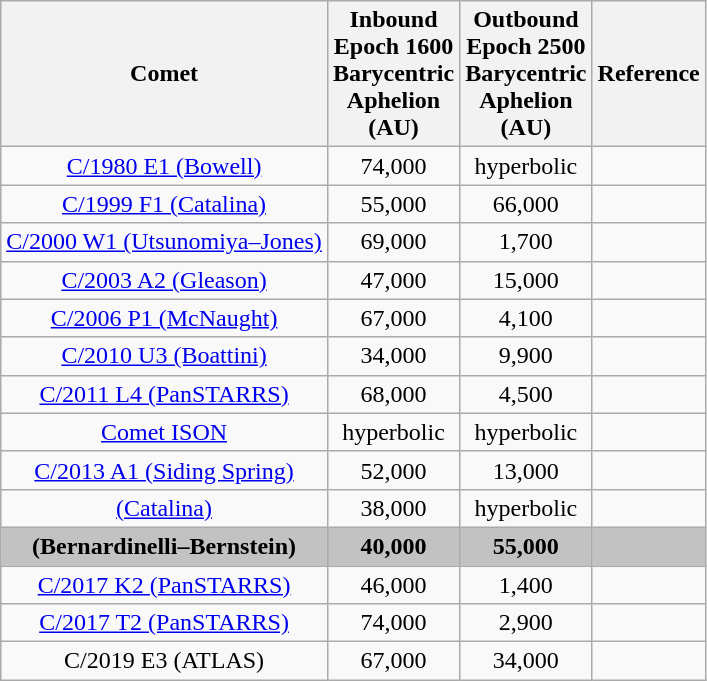<table class="wikitable sortable" style="text-align:center; font-size:1.0em;">
<tr>
<th>Comet</th>
<th>Inbound<br>Epoch 1600<br>Barycentric<br>Aphelion<br>(AU)</th>
<th>Outbound<br>Epoch 2500<br>Barycentric<br>Aphelion<br>(AU)</th>
<th>Reference</th>
</tr>
<tr>
<td><a href='#'>C/1980 E1 (Bowell)</a></td>
<td>74,000</td>
<td>hyperbolic</td>
<td><small></small></td>
</tr>
<tr>
<td><a href='#'>C/1999 F1 (Catalina)</a></td>
<td>55,000</td>
<td>66,000</td>
<td><small></small></td>
</tr>
<tr>
<td><a href='#'>C/2000 W1 (Utsunomiya–Jones)</a></td>
<td>69,000</td>
<td>1,700</td>
<td><small></small></td>
</tr>
<tr>
<td><a href='#'>C/2003 A2 (Gleason)</a></td>
<td>47,000</td>
<td>15,000</td>
<td><small></small></td>
</tr>
<tr>
<td><a href='#'>C/2006 P1 (McNaught)</a></td>
<td>67,000</td>
<td>4,100</td>
<td><small></small></td>
</tr>
<tr>
<td><a href='#'>C/2010 U3 (Boattini)</a></td>
<td>34,000</td>
<td>9,900</td>
<td><small></small></td>
</tr>
<tr>
<td><a href='#'>C/2011 L4 (PanSTARRS)</a></td>
<td>68,000</td>
<td>4,500</td>
<td><small></small></td>
</tr>
<tr>
<td><a href='#'>Comet ISON</a></td>
<td>hyperbolic</td>
<td>hyperbolic</td>
<td><small></small></td>
</tr>
<tr>
<td><a href='#'>C/2013 A1 (Siding Spring)</a></td>
<td>52,000</td>
<td>13,000</td>
<td><small></small></td>
</tr>
<tr>
<td><a href='#'> (Catalina)</a></td>
<td>38,000</td>
<td>hyperbolic</td>
<td><small></small></td>
</tr>
<tr bgcolor=#c2c2c2>
<td><strong> (Bernardinelli–Bernstein)</strong></td>
<td><strong>40,000</strong></td>
<td><strong>55,000</strong></td>
<td><small></small></td>
</tr>
<tr>
<td><a href='#'>C/2017 K2 (PanSTARRS)</a></td>
<td>46,000</td>
<td>1,400</td>
<td><small></small></td>
</tr>
<tr>
<td><a href='#'>C/2017 T2 (PanSTARRS)</a></td>
<td>74,000</td>
<td>2,900</td>
<td><small></small></td>
</tr>
<tr>
<td>C/2019 E3 (ATLAS)</td>
<td>67,000</td>
<td>34,000</td>
<td><small></small></td>
</tr>
</table>
